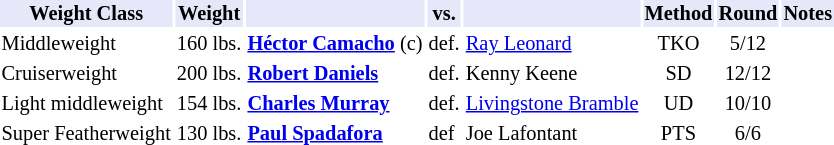<table class="toccolours" style="font-size: 85%;">
<tr>
<th style="background:#e6e8fa; color:#000; text-align:center;">Weight Class</th>
<th style="background:#e6e8fa; color:#000; text-align:center;">Weight</th>
<th style="background:#e6e8fa; color:#000; text-align:center;"></th>
<th style="background:#e6e8fa; color:#000; text-align:center;">vs.</th>
<th style="background:#e6e8fa; color:#000; text-align:center;"></th>
<th style="background:#e6e8fa; color:#000; text-align:center;">Method</th>
<th style="background:#e6e8fa; color:#000; text-align:center;">Round</th>
<th style="background:#e6e8fa; color:#000; text-align:center;">Notes</th>
</tr>
<tr>
<td>Middleweight</td>
<td>160 lbs.</td>
<td><strong><a href='#'>Héctor Camacho</a></strong> (c)</td>
<td>def.</td>
<td><a href='#'>Ray Leonard</a></td>
<td align=center>TKO</td>
<td align=center>5/12</td>
<td></td>
</tr>
<tr>
<td>Cruiserweight</td>
<td>200 lbs.</td>
<td><strong><a href='#'>Robert Daniels</a></strong></td>
<td>def.</td>
<td>Kenny Keene</td>
<td align=center>SD</td>
<td align=center>12/12</td>
</tr>
<tr>
<td>Light middleweight</td>
<td>154 lbs.</td>
<td><strong><a href='#'>Charles Murray</a></strong></td>
<td>def.</td>
<td><a href='#'>Livingstone Bramble</a></td>
<td align=center>UD</td>
<td align=center>10/10</td>
</tr>
<tr>
<td>Super Featherweight</td>
<td>130 lbs.</td>
<td><strong><a href='#'>Paul Spadafora</a></strong></td>
<td>def</td>
<td>Joe Lafontant</td>
<td align=center>PTS</td>
<td align=center>6/6</td>
</tr>
</table>
